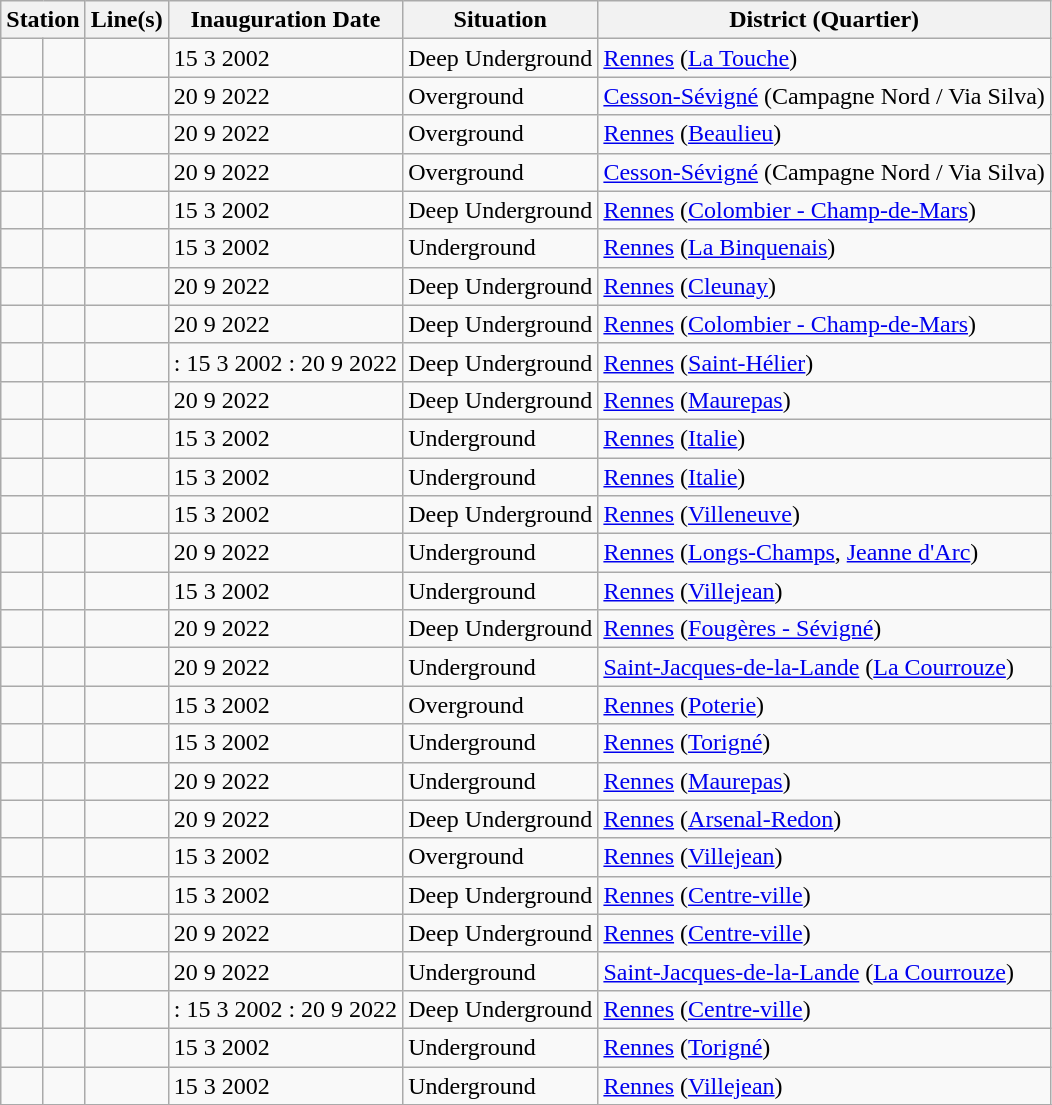<table class="wikitable sortable center">
<tr>
<th scope=col colspan=2>Station</th>
<th scope=col>Line(s)</th>
<th scope=col>Inauguration Date </th>
<th scope=col>Situation</th>
<th scope=col>District (Quartier)</th>
</tr>
<tr>
<td></td>
<td></td>
<td align=center></td>
<td>15 3 2002</td>
<td>Deep  Underground</td>
<td><a href='#'>Rennes</a>  (<a href='#'>La Touche</a>)</td>
</tr>
<tr>
<td></td>
<td></td>
<td align=center></td>
<td>20 9 2022</td>
<td>Overground</td>
<td><a href='#'>Cesson-Sévigné</a>  (Campagne Nord / Via Silva)</td>
</tr>
<tr>
<td></td>
<td></td>
<td align=center></td>
<td>20 9 2022</td>
<td>Overground</td>
<td><a href='#'>Rennes</a>  (<a href='#'>Beaulieu</a>)</td>
</tr>
<tr>
<td></td>
<td></td>
<td align=center></td>
<td>20 9 2022</td>
<td>Overground</td>
<td><a href='#'>Cesson-Sévigné</a>  (Campagne Nord / Via Silva)</td>
</tr>
<tr>
<td></td>
<td></td>
<td align=center></td>
<td>15 3 2002</td>
<td>Deep  Underground</td>
<td><a href='#'>Rennes</a>  (<a href='#'>Colombier - Champ-de-Mars</a>)</td>
</tr>
<tr>
<td></td>
<td></td>
<td align=center></td>
<td>15 3 2002</td>
<td>Underground</td>
<td><a href='#'>Rennes</a>  (<a href='#'>La Binquenais</a>)</td>
</tr>
<tr>
<td></td>
<td></td>
<td align=center></td>
<td>20 9 2022</td>
<td>Deep  Underground</td>
<td><a href='#'>Rennes</a>  (<a href='#'>Cleunay</a>)</td>
</tr>
<tr>
<td></td>
<td></td>
<td align=center></td>
<td>20 9 2022</td>
<td>Deep  Underground</td>
<td><a href='#'>Rennes</a>  (<a href='#'>Colombier - Champ-de-Mars</a>)</td>
</tr>
<tr>
<td></td>
<td></td>
<td align=center></td>
<td> : 15 3 2002   : 20 9 2022</td>
<td>Deep  Underground</td>
<td><a href='#'>Rennes</a>  (<a href='#'>Saint-Hélier</a>)</td>
</tr>
<tr>
<td></td>
<td></td>
<td align=center></td>
<td>20 9 2022</td>
<td>Deep  Underground</td>
<td><a href='#'>Rennes</a>  (<a href='#'>Maurepas</a>)</td>
</tr>
<tr>
<td></td>
<td></td>
<td align=center></td>
<td>15 3 2002</td>
<td>Underground</td>
<td><a href='#'>Rennes</a>  (<a href='#'>Italie</a>)</td>
</tr>
<tr>
<td></td>
<td></td>
<td align=center></td>
<td>15 3 2002</td>
<td>Underground</td>
<td><a href='#'>Rennes</a>  (<a href='#'>Italie</a>)</td>
</tr>
<tr>
<td></td>
<td></td>
<td align=center></td>
<td>15 3 2002</td>
<td>Deep  Underground</td>
<td><a href='#'>Rennes</a>  (<a href='#'>Villeneuve</a>)</td>
</tr>
<tr>
<td></td>
<td></td>
<td align=center></td>
<td>20 9 2022</td>
<td>Underground</td>
<td><a href='#'>Rennes</a>  (<a href='#'>Longs-Champs</a>, <a href='#'>Jeanne d'Arc</a>)</td>
</tr>
<tr>
<td></td>
<td></td>
<td align=center></td>
<td>15 3 2002</td>
<td>Underground</td>
<td><a href='#'>Rennes</a>  (<a href='#'>Villejean</a>)</td>
</tr>
<tr>
<td></td>
<td></td>
<td align=center></td>
<td>20 9 2022</td>
<td>Deep  Underground</td>
<td><a href='#'>Rennes</a>  (<a href='#'>Fougères - Sévigné</a>)</td>
</tr>
<tr>
<td></td>
<td></td>
<td align=center></td>
<td>20 9 2022</td>
<td>Underground</td>
<td><a href='#'>Saint-Jacques-de-la-Lande</a>  (<a href='#'>La Courrouze</a>)</td>
</tr>
<tr>
<td></td>
<td></td>
<td align=center></td>
<td>15 3 2002</td>
<td>Overground</td>
<td><a href='#'>Rennes</a>  (<a href='#'>Poterie</a>)</td>
</tr>
<tr>
<td></td>
<td></td>
<td align=center></td>
<td>15 3 2002</td>
<td>Underground</td>
<td><a href='#'>Rennes</a>  (<a href='#'>Torigné</a>)</td>
</tr>
<tr>
<td></td>
<td></td>
<td align=center></td>
<td>20 9 2022</td>
<td>Underground</td>
<td><a href='#'>Rennes</a>  (<a href='#'>Maurepas</a>)</td>
</tr>
<tr>
<td></td>
<td></td>
<td align=center></td>
<td>20 9 2022</td>
<td>Deep  Underground</td>
<td><a href='#'>Rennes</a>  (<a href='#'>Arsenal-Redon</a>)</td>
</tr>
<tr>
<td></td>
<td></td>
<td align=center></td>
<td>15 3 2002</td>
<td>Overground</td>
<td><a href='#'>Rennes</a>  (<a href='#'>Villejean</a>)</td>
</tr>
<tr>
<td></td>
<td></td>
<td align=center></td>
<td>15 3 2002</td>
<td>Deep  Underground</td>
<td><a href='#'>Rennes</a>  (<a href='#'>Centre-ville</a>)</td>
</tr>
<tr>
<td></td>
<td></td>
<td align=center></td>
<td>20 9 2022</td>
<td>Deep  Underground</td>
<td><a href='#'>Rennes</a>  (<a href='#'>Centre-ville</a>)</td>
</tr>
<tr>
<td></td>
<td></td>
<td align=center></td>
<td>20 9 2022</td>
<td>Underground</td>
<td><a href='#'>Saint-Jacques-de-la-Lande</a>  (<a href='#'>La Courrouze</a>)</td>
</tr>
<tr>
<td></td>
<td></td>
<td align=center></td>
<td> : 15 3 2002   : 20 9 2022</td>
<td>Deep  Underground</td>
<td><a href='#'>Rennes</a>  (<a href='#'>Centre-ville</a>)</td>
</tr>
<tr>
<td></td>
<td></td>
<td align=center></td>
<td>15 3 2002</td>
<td>Underground</td>
<td><a href='#'>Rennes</a>  (<a href='#'>Torigné</a>)</td>
</tr>
<tr>
<td></td>
<td></td>
<td align=center></td>
<td>15 3 2002</td>
<td>Underground</td>
<td><a href='#'>Rennes</a>  (<a href='#'>Villejean</a>)</td>
</tr>
<tr>
</tr>
</table>
